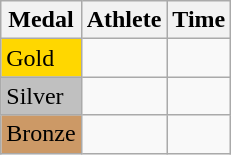<table class="wikitable">
<tr>
<th>Medal</th>
<th>Athlete</th>
<th>Time</th>
</tr>
<tr>
<td bgcolor="gold">Gold</td>
<td></td>
<td></td>
</tr>
<tr>
<td bgcolor="silver">Silver</td>
<td></td>
<td></td>
</tr>
<tr>
<td bgcolor="CC9966">Bronze</td>
<td></td>
<td></td>
</tr>
</table>
